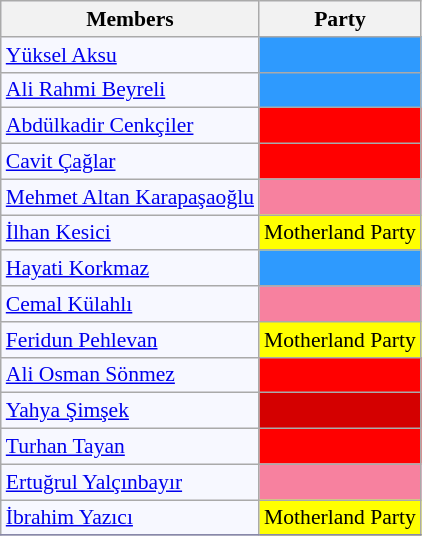<table class=wikitable style="border:1px solid #8888aa; background-color:#f7f8ff; padding:0px; font-size:90%;">
<tr>
<th>Members</th>
<th>Party</th>
</tr>
<tr>
<td><a href='#'>Yüksel Aksu</a></td>
<td style="background: #2E9AFE"></td>
</tr>
<tr>
<td><a href='#'>Ali Rahmi Beyreli</a></td>
<td style="background: #2E9AFE"></td>
</tr>
<tr>
<td><a href='#'>Abdülkadir Cenkçiler</a></td>
<td style="background: #ff0000"></td>
</tr>
<tr>
<td><a href='#'>Cavit Çağlar</a></td>
<td style="background: #ff0000"></td>
</tr>
<tr>
<td><a href='#'>Mehmet Altan Karapaşaoğlu</a></td>
<td style="background: #F7819F"></td>
</tr>
<tr>
<td><a href='#'>İlhan Kesici</a></td>
<td style="background: #ffff00">Motherland Party</td>
</tr>
<tr>
<td><a href='#'>Hayati Korkmaz</a></td>
<td style="background: #2E9AFE"></td>
</tr>
<tr>
<td><a href='#'>Cemal Külahlı</a></td>
<td style="background: #F7819F"></td>
</tr>
<tr>
<td><a href='#'>Feridun Pehlevan</a></td>
<td style="background: #ffff00">Motherland Party</td>
</tr>
<tr>
<td><a href='#'>Ali Osman Sönmez</a></td>
<td style="background: #ff0000"></td>
</tr>
<tr>
<td><a href='#'>Yahya Şimşek</a></td>
<td style="background: #d40000"></td>
</tr>
<tr>
<td><a href='#'>Turhan Tayan</a></td>
<td style="background: #ff0000"></td>
</tr>
<tr>
<td><a href='#'>Ertuğrul Yalçınbayır</a></td>
<td style="background: #F7819F"></td>
</tr>
<tr>
<td><a href='#'>İbrahim Yazıcı</a></td>
<td style="background: #ffff00">Motherland Party</td>
</tr>
<tr>
</tr>
</table>
